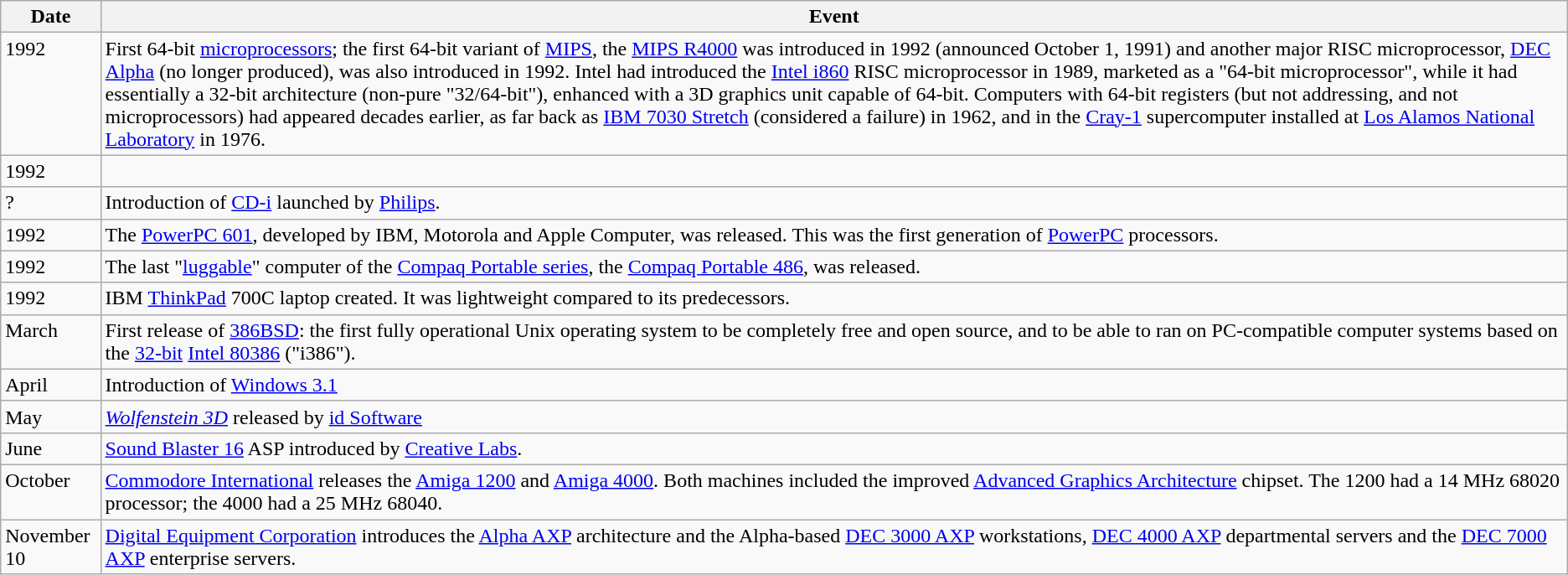<table class="wikitable sortable">
<tr>
<th>Date</th>
<th class="unsortable">Event</th>
</tr>
<tr valign="top">
<td>1992</td>
<td>First 64-bit <a href='#'>microprocessors</a>; the first 64-bit variant of <a href='#'>MIPS</a>, the <a href='#'>MIPS R4000</a> was introduced in 1992 (announced October 1, 1991) and another major RISC microprocessor, <a href='#'>DEC Alpha</a> (no longer produced), was also introduced in 1992. Intel had introduced the <a href='#'>Intel i860</a> RISC microprocessor in 1989, marketed as a "64-bit microprocessor", while it had essentially a 32-bit architecture (non-pure "32/64-bit"), enhanced with a 3D graphics unit capable of 64-bit. Computers with 64-bit registers (but not addressing, and not microprocessors) had appeared decades earlier, as far back as <a href='#'>IBM 7030 Stretch</a> (considered a failure) in 1962, and in the <a href='#'>Cray-1</a> supercomputer installed at <a href='#'>Los Alamos National Laboratory</a> in 1976.</td>
</tr>
<tr valign="top">
<td>1992</td>
<td></td>
</tr>
<tr valign="top">
<td>?</td>
<td>Introduction of <a href='#'>CD-i</a> launched by <a href='#'>Philips</a>.</td>
</tr>
<tr valign="top">
<td>1992</td>
<td>The <a href='#'>PowerPC 601</a>, developed by IBM, Motorola and Apple Computer, was released. This was the first generation of <a href='#'>PowerPC</a> processors.</td>
</tr>
<tr>
<td>1992</td>
<td>The last "<a href='#'>luggable</a>" computer of the <a href='#'>Compaq Portable series</a>, the <a href='#'>Compaq Portable 486</a>, was released.</td>
</tr>
<tr valign="top">
<td>1992</td>
<td>IBM <a href='#'>ThinkPad</a> 700C laptop created. It was lightweight compared to its predecessors.</td>
</tr>
<tr valign="top">
<td>March</td>
<td>First release of <a href='#'>386BSD</a>: the first fully operational Unix operating system to be completely free and open source, and to be able to ran on PC-compatible computer systems based on the <a href='#'>32-bit</a> <a href='#'>Intel 80386</a> ("i386").</td>
</tr>
<tr valign="top">
<td>April</td>
<td>Introduction of <a href='#'>Windows 3.1</a></td>
</tr>
<tr valign="top">
<td>May</td>
<td><em><a href='#'>Wolfenstein 3D</a></em> released by <a href='#'>id Software</a></td>
</tr>
<tr valign="top">
<td>June</td>
<td><a href='#'>Sound Blaster 16</a> ASP introduced by <a href='#'>Creative Labs</a>.</td>
</tr>
<tr valign="top">
<td>October</td>
<td><a href='#'>Commodore International</a> releases the <a href='#'>Amiga 1200</a> and <a href='#'>Amiga 4000</a>. Both machines included the improved <a href='#'>Advanced Graphics Architecture</a> chipset. The 1200 had a 14 MHz 68020 processor; the 4000 had a 25 MHz 68040.</td>
</tr>
<tr valign="top">
<td>November 10</td>
<td><a href='#'>Digital Equipment Corporation</a> introduces the <a href='#'>Alpha AXP</a> architecture and the Alpha-based <a href='#'>DEC 3000 AXP</a> workstations, <a href='#'>DEC 4000 AXP</a> departmental servers and the <a href='#'>DEC 7000 AXP</a> enterprise servers.</td>
</tr>
</table>
